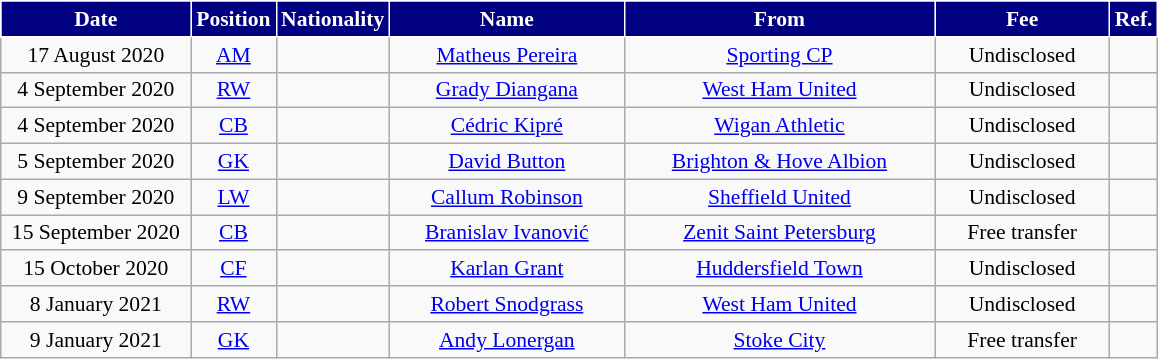<table class="wikitable"  style="text-align:center; font-size:90%; ">
<tr>
<th style="background:#000080;color:#ffffff;border:1px solid #ffffff; width:120px;">Date</th>
<th style="background:#000080;color:#ffffff;border:1px solid #ffffff; width:50px;">Position</th>
<th style="background:#000080;color:#ffffff;border:1px solid #ffffff; width:50px;">Nationality</th>
<th style="background:#000080;color:#ffffff;border:1px solid #ffffff; width:150px;">Name</th>
<th style="background:#000080;color:#ffffff;border:1px solid #ffffff; width:200px;">From</th>
<th style="background:#000080;color:#ffffff;border:1px solid #ffffff; width:110px;">Fee</th>
<th style="background:#000080;color:#ffffff;border:1px solid #ffffff; width:25px;">Ref.</th>
</tr>
<tr>
<td>17 August 2020</td>
<td><a href='#'>AM</a></td>
<td></td>
<td><a href='#'>Matheus Pereira</a></td>
<td> <a href='#'>Sporting CP</a></td>
<td>Undisclosed</td>
<td></td>
</tr>
<tr>
<td>4 September 2020</td>
<td><a href='#'>RW</a></td>
<td></td>
<td><a href='#'>Grady Diangana</a></td>
<td> <a href='#'>West Ham United</a></td>
<td>Undisclosed</td>
<td></td>
</tr>
<tr>
<td>4 September 2020</td>
<td><a href='#'>CB</a></td>
<td></td>
<td><a href='#'>Cédric Kipré</a></td>
<td> <a href='#'>Wigan Athletic</a></td>
<td>Undisclosed</td>
<td></td>
</tr>
<tr>
<td>5 September 2020</td>
<td><a href='#'>GK</a></td>
<td></td>
<td><a href='#'>David Button</a></td>
<td> <a href='#'>Brighton & Hove Albion</a></td>
<td>Undisclosed</td>
<td></td>
</tr>
<tr>
<td>9 September 2020</td>
<td><a href='#'>LW</a></td>
<td></td>
<td><a href='#'>Callum Robinson</a></td>
<td> <a href='#'>Sheffield United</a></td>
<td>Undisclosed</td>
<td></td>
</tr>
<tr>
<td>15 September 2020</td>
<td><a href='#'>CB</a></td>
<td></td>
<td><a href='#'>Branislav Ivanović</a></td>
<td> <a href='#'>Zenit Saint Petersburg</a></td>
<td>Free transfer</td>
<td></td>
</tr>
<tr>
<td>15 October 2020</td>
<td><a href='#'>CF</a></td>
<td></td>
<td><a href='#'>Karlan Grant</a></td>
<td> <a href='#'>Huddersfield Town</a></td>
<td>Undisclosed</td>
<td></td>
</tr>
<tr>
<td>8 January 2021</td>
<td><a href='#'>RW</a></td>
<td></td>
<td><a href='#'>Robert Snodgrass</a></td>
<td> <a href='#'>West Ham United</a></td>
<td>Undisclosed</td>
<td></td>
</tr>
<tr>
<td>9 January 2021</td>
<td><a href='#'>GK</a></td>
<td></td>
<td><a href='#'>Andy Lonergan</a></td>
<td> <a href='#'>Stoke City</a></td>
<td>Free transfer</td>
<td></td>
</tr>
</table>
